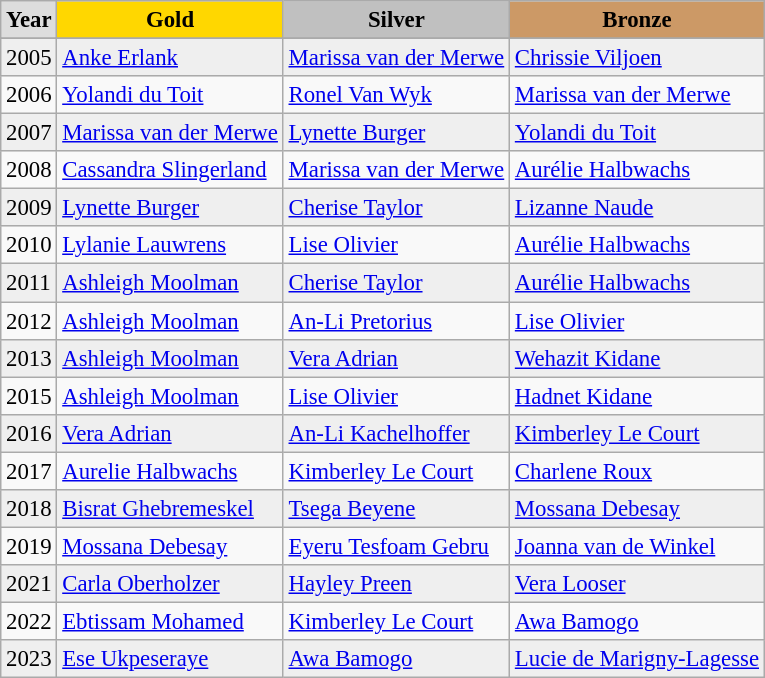<table class="wikitable sortable" style="font-size:95%">
<tr style="text-align:center; background:#e4e4e4; font-weight:bold;">
<td style="background:#ddd;">Year</td>
<td style="background:gold;">Gold</td>
<td style="background:silver;">Silver</td>
<td style="background:#c96;">Bronze</td>
</tr>
<tr style="background:#efefef;">
</tr>
<tr bgcolor="#EFEFEF">
<td>2005</td>
<td> <a href='#'>Anke Erlank</a></td>
<td> <a href='#'>Marissa van der Merwe</a></td>
<td> <a href='#'>Chrissie Viljoen</a></td>
</tr>
<tr>
<td>2006</td>
<td> <a href='#'>Yolandi du Toit</a></td>
<td> <a href='#'>Ronel Van Wyk</a></td>
<td> <a href='#'>Marissa van der Merwe</a></td>
</tr>
<tr bgcolor="#EFEFEF">
<td>2007</td>
<td> <a href='#'>Marissa van der Merwe</a></td>
<td> <a href='#'>Lynette Burger</a></td>
<td> <a href='#'>Yolandi du Toit</a></td>
</tr>
<tr>
<td>2008</td>
<td> <a href='#'>Cassandra Slingerland</a></td>
<td> <a href='#'>Marissa van der Merwe</a></td>
<td> <a href='#'>Aurélie Halbwachs</a></td>
</tr>
<tr bgcolor="#EFEFEF">
<td>2009</td>
<td> <a href='#'>Lynette Burger</a></td>
<td> <a href='#'>Cherise Taylor</a></td>
<td> <a href='#'>Lizanne Naude</a></td>
</tr>
<tr>
<td>2010</td>
<td> <a href='#'>Lylanie Lauwrens</a></td>
<td> <a href='#'>Lise Olivier</a></td>
<td> <a href='#'>Aurélie Halbwachs</a></td>
</tr>
<tr bgcolor="#EFEFEF">
<td>2011</td>
<td> <a href='#'>Ashleigh Moolman</a></td>
<td> <a href='#'>Cherise Taylor</a></td>
<td> <a href='#'>Aurélie Halbwachs</a></td>
</tr>
<tr>
<td>2012</td>
<td> <a href='#'>Ashleigh Moolman</a></td>
<td> <a href='#'>An-Li Pretorius</a></td>
<td> <a href='#'>Lise Olivier</a></td>
</tr>
<tr bgcolor="#EFEFEF">
<td>2013</td>
<td> <a href='#'>Ashleigh Moolman</a></td>
<td> <a href='#'>Vera Adrian</a></td>
<td> <a href='#'>Wehazit Kidane</a></td>
</tr>
<tr>
<td>2015</td>
<td> <a href='#'>Ashleigh Moolman</a></td>
<td> <a href='#'>Lise Olivier</a></td>
<td> <a href='#'>Hadnet Kidane</a></td>
</tr>
<tr bgcolor="#EFEFEF">
<td>2016</td>
<td> <a href='#'>Vera Adrian</a></td>
<td> <a href='#'>An-Li Kachelhoffer</a></td>
<td> <a href='#'>Kimberley Le Court</a></td>
</tr>
<tr>
<td>2017</td>
<td> <a href='#'>Aurelie Halbwachs</a></td>
<td> <a href='#'>Kimberley Le Court</a></td>
<td> <a href='#'>Charlene Roux</a></td>
</tr>
<tr bgcolor="#EFEFEF">
<td>2018</td>
<td> <a href='#'>Bisrat Ghebremeskel</a></td>
<td> <a href='#'>Tsega Beyene</a></td>
<td> <a href='#'>Mossana Debesay</a></td>
</tr>
<tr>
<td>2019</td>
<td> <a href='#'>Mossana Debesay</a></td>
<td> <a href='#'>Eyeru Tesfoam Gebru</a></td>
<td> <a href='#'>Joanna van de Winkel</a></td>
</tr>
<tr bgcolor="#EFEFEF">
<td>2021</td>
<td> <a href='#'>Carla Oberholzer</a></td>
<td> <a href='#'>Hayley Preen</a></td>
<td> <a href='#'>Vera Looser</a></td>
</tr>
<tr>
<td>2022</td>
<td> <a href='#'>Ebtissam Mohamed</a></td>
<td> <a href='#'>Kimberley Le Court</a></td>
<td> <a href='#'>Awa Bamogo</a></td>
</tr>
<tr bgcolor="#EFEFEF">
<td>2023</td>
<td> <a href='#'>Ese Ukpeseraye</a></td>
<td> <a href='#'>Awa Bamogo</a></td>
<td> <a href='#'>Lucie de Marigny-Lagesse</a></td>
</tr>
</table>
